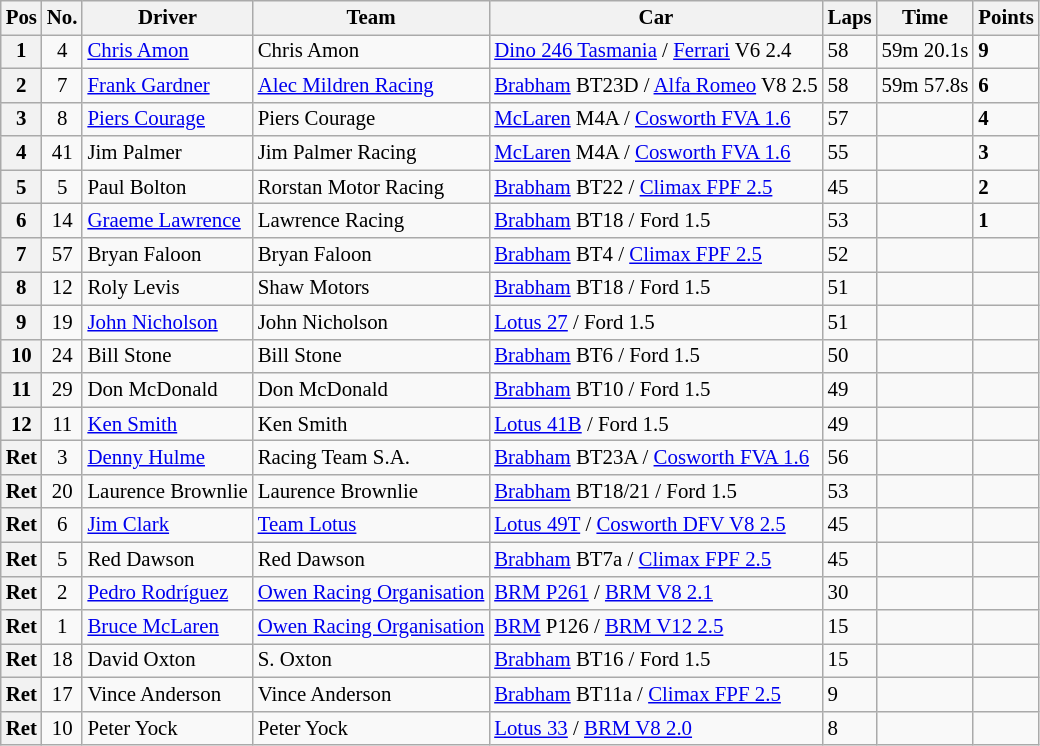<table class="wikitable" style="font-size: 87%;">
<tr>
<th>Pos</th>
<th>No.</th>
<th>Driver</th>
<th>Team</th>
<th>Car</th>
<th>Laps</th>
<th>Time</th>
<th>Points</th>
</tr>
<tr>
<th>1</th>
<td align="center">4</td>
<td> <a href='#'>Chris Amon</a></td>
<td>Chris Amon</td>
<td><a href='#'>Dino 246 Tasmania</a> / <a href='#'>Ferrari</a> V6 2.4</td>
<td>58</td>
<td>59m 20.1s</td>
<td><strong>9</strong></td>
</tr>
<tr>
<th>2</th>
<td align="center">7</td>
<td> <a href='#'>Frank Gardner</a></td>
<td><a href='#'>Alec Mildren Racing</a></td>
<td><a href='#'>Brabham</a> BT23D / <a href='#'>Alfa Romeo</a> V8 2.5</td>
<td>58</td>
<td>59m 57.8s</td>
<td><strong>6</strong></td>
</tr>
<tr>
<th>3</th>
<td align="center">8</td>
<td> <a href='#'>Piers Courage</a></td>
<td>Piers Courage</td>
<td><a href='#'>McLaren</a> M4A / <a href='#'>Cosworth FVA 1.6</a></td>
<td>57</td>
<td></td>
<td><strong>4</strong></td>
</tr>
<tr>
<th>4</th>
<td align="center">41</td>
<td> Jim Palmer</td>
<td>Jim Palmer Racing</td>
<td><a href='#'>McLaren</a> M4A / <a href='#'>Cosworth FVA 1.6</a></td>
<td>55</td>
<td></td>
<td><strong>3</strong></td>
</tr>
<tr>
<th>5</th>
<td align="center">5</td>
<td> Paul Bolton</td>
<td>Rorstan Motor Racing</td>
<td><a href='#'>Brabham</a> BT22 / <a href='#'>Climax FPF 2.5</a></td>
<td>45</td>
<td></td>
<td><strong>2</strong></td>
</tr>
<tr>
<th>6</th>
<td align="center">14</td>
<td> <a href='#'>Graeme Lawrence</a></td>
<td>Lawrence Racing</td>
<td><a href='#'>Brabham</a> BT18 / Ford 1.5</td>
<td>53</td>
<td></td>
<td><strong>1</strong></td>
</tr>
<tr>
<th>7</th>
<td align="center">57</td>
<td> Bryan Faloon</td>
<td>Bryan Faloon</td>
<td><a href='#'>Brabham</a> BT4 / <a href='#'>Climax FPF 2.5</a></td>
<td>52</td>
<td></td>
<td></td>
</tr>
<tr>
<th>8</th>
<td align="center">12</td>
<td> Roly Levis</td>
<td>Shaw Motors</td>
<td><a href='#'>Brabham</a> BT18 / Ford 1.5</td>
<td>51</td>
<td></td>
<td></td>
</tr>
<tr>
<th>9</th>
<td align="center">19</td>
<td> <a href='#'>John Nicholson</a></td>
<td>John Nicholson</td>
<td><a href='#'>Lotus 27</a> / Ford 1.5</td>
<td>51</td>
<td></td>
<td></td>
</tr>
<tr>
<th>10</th>
<td align="center">24</td>
<td> Bill Stone</td>
<td>Bill Stone</td>
<td><a href='#'>Brabham</a> BT6 / Ford 1.5</td>
<td>50</td>
<td></td>
<td></td>
</tr>
<tr>
<th>11</th>
<td align="center">29</td>
<td> Don McDonald</td>
<td>Don McDonald</td>
<td><a href='#'>Brabham</a> BT10 / Ford 1.5</td>
<td>49</td>
<td></td>
<td></td>
</tr>
<tr>
<th>12</th>
<td align="center">11</td>
<td> <a href='#'>Ken Smith</a></td>
<td>Ken Smith</td>
<td><a href='#'>Lotus 41B</a> / Ford 1.5</td>
<td>49</td>
<td></td>
<td></td>
</tr>
<tr>
<th>Ret</th>
<td align="center">3</td>
<td> <a href='#'>Denny Hulme</a></td>
<td>Racing Team S.A.</td>
<td><a href='#'>Brabham</a> BT23A / <a href='#'>Cosworth FVA 1.6</a></td>
<td>56</td>
<td></td>
<td></td>
</tr>
<tr>
<th>Ret</th>
<td align="center">20</td>
<td> Laurence Brownlie</td>
<td>Laurence Brownlie</td>
<td><a href='#'>Brabham</a> BT18/21 / Ford 1.5</td>
<td>53</td>
<td></td>
<td></td>
</tr>
<tr>
<th>Ret</th>
<td align="center">6</td>
<td> <a href='#'>Jim Clark</a></td>
<td><a href='#'>Team Lotus</a></td>
<td><a href='#'>Lotus 49T</a> / <a href='#'>Cosworth DFV V8 2.5</a></td>
<td>45</td>
<td></td>
<td></td>
</tr>
<tr>
<th>Ret</th>
<td align="center">5</td>
<td> Red Dawson</td>
<td>Red Dawson</td>
<td><a href='#'>Brabham</a> BT7a / <a href='#'>Climax FPF 2.5</a></td>
<td>45</td>
<td></td>
<td></td>
</tr>
<tr>
<th>Ret</th>
<td align="center">2</td>
<td> <a href='#'>Pedro Rodríguez</a></td>
<td><a href='#'>Owen Racing Organisation</a></td>
<td><a href='#'>BRM P261</a> / <a href='#'>BRM V8 2.1</a></td>
<td>30</td>
<td></td>
<td></td>
</tr>
<tr>
<th>Ret</th>
<td align="center">1</td>
<td> <a href='#'>Bruce McLaren</a></td>
<td><a href='#'>Owen Racing Organisation</a></td>
<td><a href='#'>BRM</a> P126 / <a href='#'>BRM V12 2.5</a></td>
<td>15</td>
<td></td>
<td></td>
</tr>
<tr>
<th>Ret</th>
<td align="center">18</td>
<td> David Oxton</td>
<td>S. Oxton</td>
<td><a href='#'>Brabham</a> BT16 / Ford 1.5</td>
<td>15</td>
<td></td>
<td></td>
</tr>
<tr>
<th>Ret</th>
<td align="center">17</td>
<td> Vince Anderson</td>
<td>Vince Anderson</td>
<td><a href='#'>Brabham</a> BT11a / <a href='#'>Climax FPF 2.5</a></td>
<td>9</td>
<td></td>
<td></td>
</tr>
<tr>
<th>Ret</th>
<td align="center">10</td>
<td> Peter Yock</td>
<td>Peter Yock</td>
<td><a href='#'>Lotus 33</a> / <a href='#'>BRM V8 2.0</a></td>
<td>8</td>
<td></td>
<td></td>
</tr>
</table>
